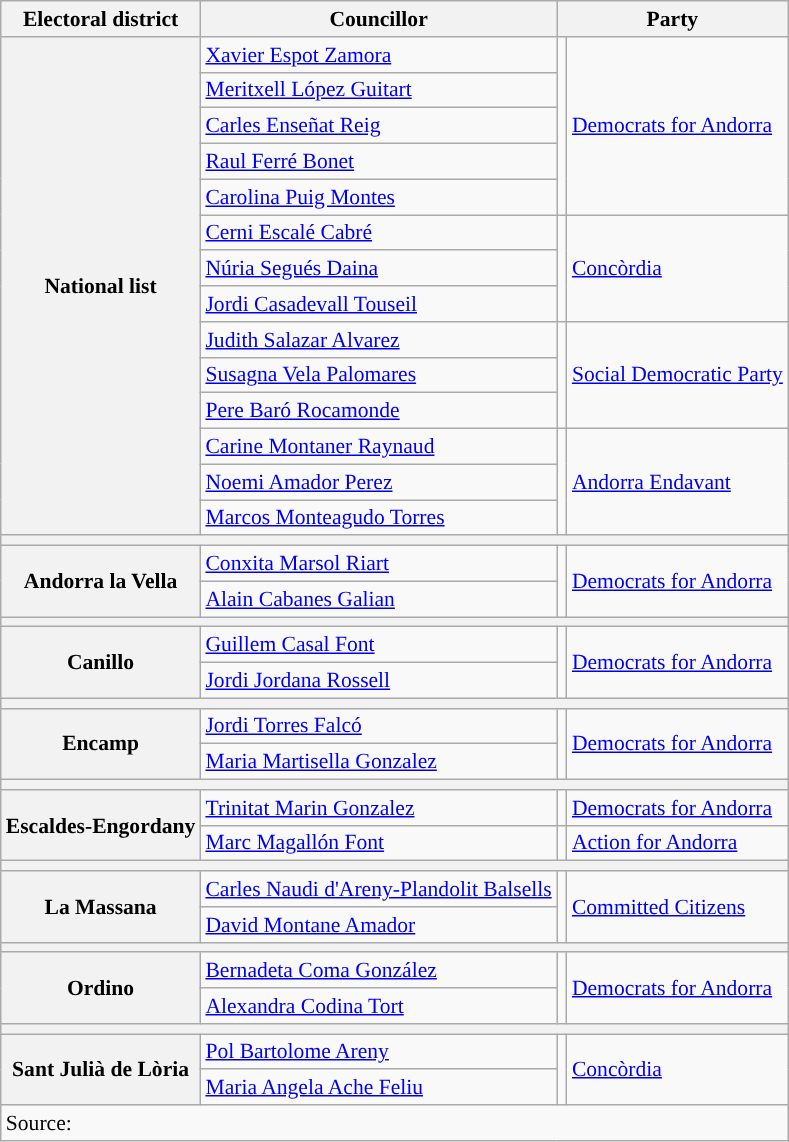<table class="wikitable sortable" style="font-size:90%;">
<tr>
<th>Electoral district</th>
<th>Councillor</th>
<th colspan="2">Party</th>
</tr>
<tr>
<th rowspan=14>National list</th>
<td><a href='#'>Xavier Espot Zamora</a></td>
<td rowspan=5 style="background:"></td>
<td rowspan=5><a href='#'>Democrats for Andorra</a></td>
</tr>
<tr>
<td><a href='#'>Meritxell López Guitart</a></td>
</tr>
<tr>
<td><a href='#'>Carles Enseñat Reig</a></td>
</tr>
<tr>
<td><a href='#'>Raul Ferré Bonet</a></td>
</tr>
<tr>
<td><a href='#'>Carolina Puig Montes</a></td>
</tr>
<tr>
<td><a href='#'>Cerni Escalé Cabré</a></td>
<td rowspan=3 style="background:"></td>
<td rowspan=3><a href='#'>Concòrdia</a></td>
</tr>
<tr>
<td><a href='#'>Núria Segués Daina</a></td>
</tr>
<tr>
<td><a href='#'>Jordi Casadevall Touseil</a></td>
</tr>
<tr>
<td><a href='#'>Judith Salazar Alvarez</a></td>
<td rowspan=3 style="background:"></td>
<td rowspan=3><a href='#'>Social Democratic Party</a></td>
</tr>
<tr>
<td><a href='#'>Susagna Vela Palomares</a></td>
</tr>
<tr>
<td><a href='#'>Pere Baró Rocamonde</a></td>
</tr>
<tr>
<td><a href='#'>Carine Montaner Raynaud</a></td>
<td rowspan=3 style="background:"></td>
<td rowspan=3><a href='#'>Andorra Endavant</a></td>
</tr>
<tr>
<td><a href='#'>Noemi Amador Perez</a></td>
</tr>
<tr>
<td><a href='#'>Marcos Monteagudo Torres</a></td>
</tr>
<tr>
<th colspan=6></th>
</tr>
<tr>
<th rowspan=2>Andorra la Vella</th>
<td><a href='#'>Conxita Marsol Riart</a></td>
<td rowspan=2 style="background:"></td>
<td rowspan=2><a href='#'>Democrats for Andorra</a></td>
</tr>
<tr>
<td><a href='#'>Alain Cabanes Galian</a></td>
</tr>
<tr>
<th colspan=6></th>
</tr>
<tr>
<th rowspan=2>Canillo</th>
<td><a href='#'>Guillem Casal Font</a></td>
<td rowspan=2 style="background:"></td>
<td rowspan=2><a href='#'>Democrats for Andorra</a></td>
</tr>
<tr>
<td><a href='#'>Jordi Jordana Rossell</a></td>
</tr>
<tr>
<th colspan=6></th>
</tr>
<tr>
<th rowspan=2>Encamp</th>
<td><a href='#'>Jordi Torres Falcó</a></td>
<td rowspan=2 style="background:"></td>
<td rowspan=2><a href='#'>Democrats for Andorra</a></td>
</tr>
<tr>
<td><a href='#'>Maria Martisella Gonzalez</a></td>
</tr>
<tr>
<th colspan=6></th>
</tr>
<tr>
<th rowspan=2>Escaldes-Engordany</th>
<td><a href='#'>Trinitat Marin Gonzalez</a></td>
<td style="background:"></td>
<td><a href='#'>Democrats for Andorra</a></td>
</tr>
<tr>
<td><a href='#'>Marc Magallón Font</a></td>
<td style="background:"></td>
<td><a href='#'>Action for Andorra</a></td>
</tr>
<tr>
<th colspan=6></th>
</tr>
<tr>
<th rowspan=2>La Massana</th>
<td><a href='#'>Carles Naudi d'Areny-Plandolit Balsells</a></td>
<td rowspan=2 style="background:"></td>
<td rowspan=2><a href='#'>Committed Citizens</a></td>
</tr>
<tr>
<td><a href='#'>David Montane Amador</a></td>
</tr>
<tr>
<th colspan=6></th>
</tr>
<tr>
<th rowspan=2>Ordino</th>
<td><a href='#'>Bernadeta Coma González</a></td>
<td rowspan=2 style="background:"></td>
<td rowspan=2><a href='#'>Democrats for Andorra</a></td>
</tr>
<tr>
<td><a href='#'>Alexandra Codina Tort</a></td>
</tr>
<tr>
<th colspan=6></th>
</tr>
<tr>
<th rowspan=2>Sant Julià de Lòria</th>
<td><a href='#'>Pol Bartolome Areny</a></td>
<td rowspan=2 style="background:"></td>
<td rowspan=2><a href='#'>Concòrdia</a></td>
</tr>
<tr>
<td><a href='#'>Maria Angela Ache Feliu</a></td>
</tr>
<tr>
<td colspan=5>Source: </td>
</tr>
</table>
